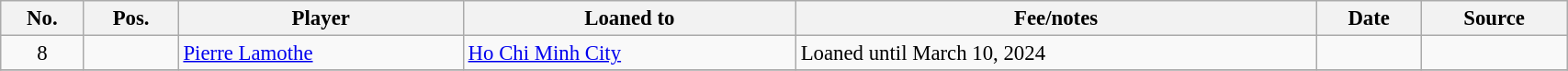<table class="wikitable sortable" style="width:90%; text-align:center; font-size:95%; text-align:left;">
<tr>
<th>No.</th>
<th>Pos.</th>
<th>Player</th>
<th>Loaned to</th>
<th>Fee/notes</th>
<th>Date</th>
<th>Source</th>
</tr>
<tr>
<td align=center>8</td>
<td align=center></td>
<td align=Lamothe, Pierre> <a href='#'>Pierre Lamothe</a></td>
<td> <a href='#'>Ho Chi Minh City</a></td>
<td>Loaned until March 10, 2024</td>
<td></td>
<td></td>
</tr>
<tr>
</tr>
</table>
